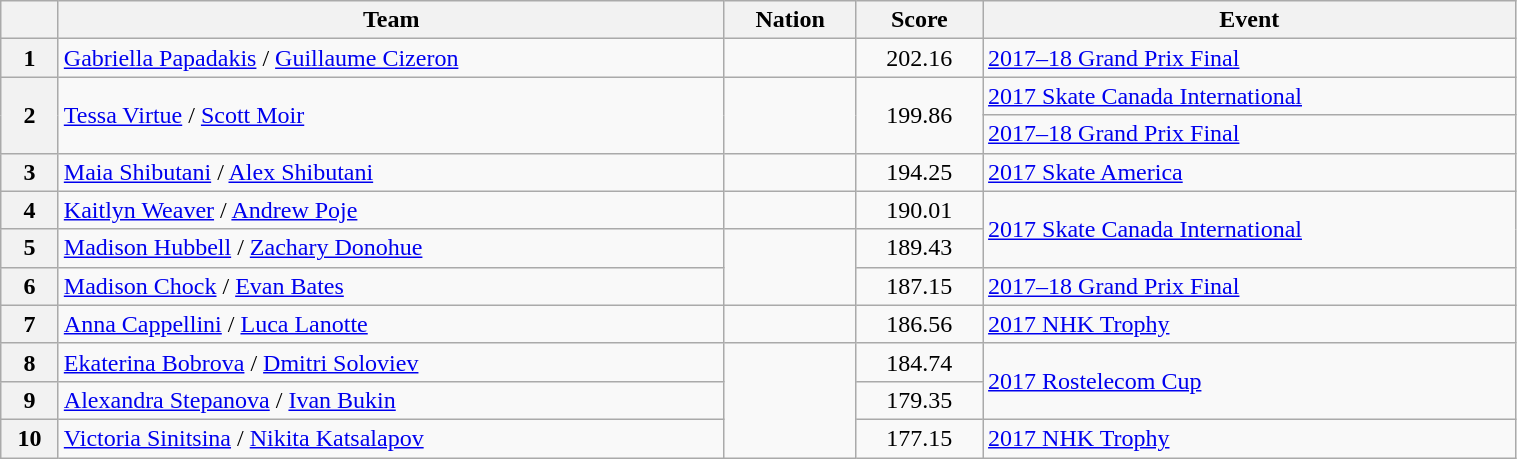<table class="wikitable sortable" style="text-align:left; width:80%">
<tr>
<th scope="col"></th>
<th scope="col">Team</th>
<th scope="col">Nation</th>
<th scope="col">Score</th>
<th scope="col">Event</th>
</tr>
<tr>
<th scope="row">1</th>
<td><a href='#'>Gabriella Papadakis</a> / <a href='#'>Guillaume Cizeron</a></td>
<td></td>
<td style="text-align:center;">202.16</td>
<td><a href='#'>2017–18 Grand Prix Final</a></td>
</tr>
<tr>
<th scope="row" rowspan="2">2</th>
<td rowspan="2"><a href='#'>Tessa Virtue</a> / <a href='#'>Scott Moir</a></td>
<td rowspan="2"></td>
<td rowspan="2" style="text-align:center;">199.86</td>
<td><a href='#'>2017 Skate Canada International</a></td>
</tr>
<tr>
<td><a href='#'>2017–18 Grand Prix Final</a></td>
</tr>
<tr>
<th scope="row">3</th>
<td><a href='#'>Maia Shibutani</a> / <a href='#'>Alex Shibutani</a></td>
<td></td>
<td style="text-align:center;">194.25</td>
<td><a href='#'>2017 Skate America</a></td>
</tr>
<tr>
<th scope="row">4</th>
<td><a href='#'>Kaitlyn Weaver</a> / <a href='#'>Andrew Poje</a></td>
<td></td>
<td style="text-align:center;">190.01</td>
<td rowspan="2"><a href='#'>2017 Skate Canada International</a></td>
</tr>
<tr>
<th scope="row">5</th>
<td><a href='#'>Madison Hubbell</a> / <a href='#'>Zachary Donohue</a></td>
<td rowspan="2"></td>
<td style="text-align:center;">189.43</td>
</tr>
<tr>
<th scope="row">6</th>
<td><a href='#'>Madison Chock</a> / <a href='#'>Evan Bates</a></td>
<td style="text-align:center;">187.15</td>
<td><a href='#'>2017–18 Grand Prix Final</a></td>
</tr>
<tr>
<th scope="row">7</th>
<td><a href='#'>Anna Cappellini</a> / <a href='#'>Luca Lanotte</a></td>
<td></td>
<td style="text-align:center;">186.56</td>
<td><a href='#'>2017 NHK Trophy</a></td>
</tr>
<tr>
<th scope="row">8</th>
<td><a href='#'>Ekaterina Bobrova</a> / <a href='#'>Dmitri Soloviev</a></td>
<td rowspan="3"></td>
<td style="text-align:center;">184.74</td>
<td rowspan="2"><a href='#'>2017 Rostelecom Cup</a></td>
</tr>
<tr>
<th scope="row">9</th>
<td><a href='#'>Alexandra Stepanova</a> / <a href='#'>Ivan Bukin</a></td>
<td style="text-align:center;">179.35</td>
</tr>
<tr>
<th scope="row">10</th>
<td><a href='#'>Victoria Sinitsina</a> / <a href='#'>Nikita Katsalapov</a></td>
<td style="text-align:center;">177.15</td>
<td><a href='#'>2017 NHK Trophy</a></td>
</tr>
</table>
